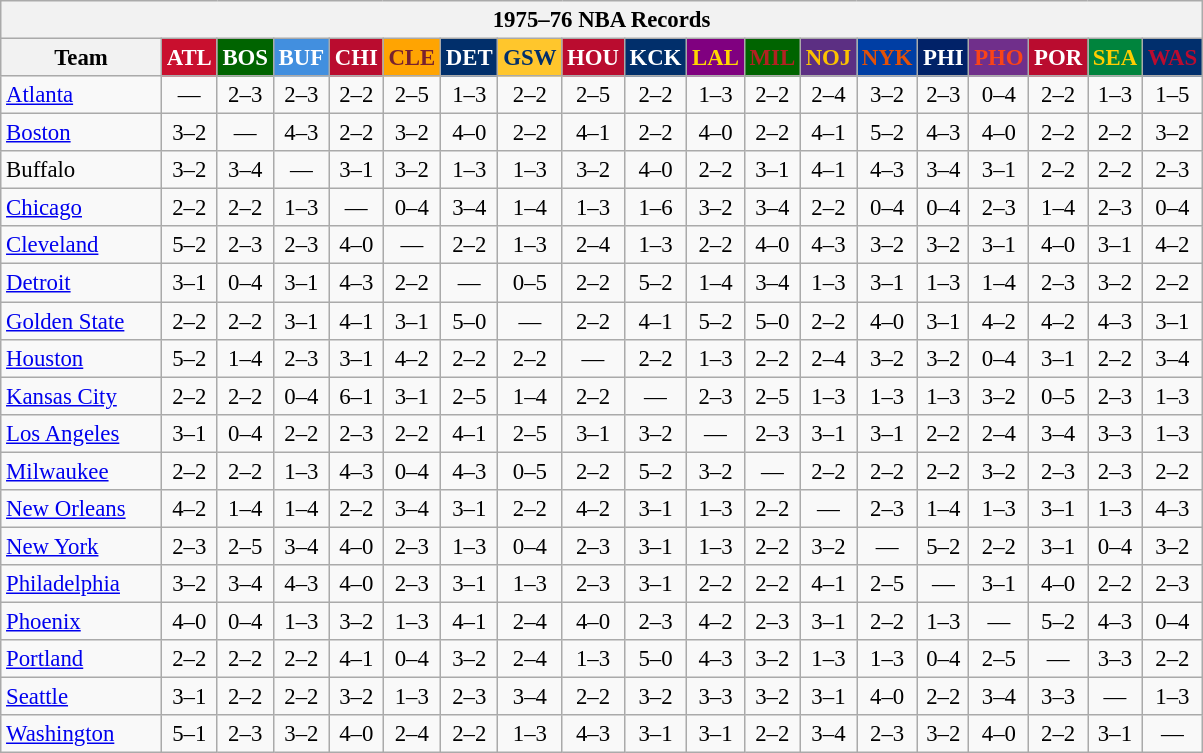<table class="wikitable" style="font-size:95%; text-align:center;">
<tr>
<th colspan=19>1975–76 NBA Records</th>
</tr>
<tr>
<th width=100>Team</th>
<th style="background:#C90F2E;color:#FFFFFF;width=35">ATL</th>
<th style="background:#006400;color:#FFFFFF;width=35">BOS</th>
<th style="background:#428FDF;color:#FFFFFF;width=35">BUF</th>
<th style="background:#BA0C2F;color:#FFFFFF;width=35">CHI</th>
<th style="background:#FFA402;color:#77222F;width=35">CLE</th>
<th style="background:#012F6B;color:#FFFFFF;width=35">DET</th>
<th style="background:#FFC62C;color:#012F6B;width=35">GSW</th>
<th style="background:#BA0C2F;color:#FFFFFF;width=35">HOU</th>
<th style="background:#012F6B;color:#FFFFFF;width=35">KCK</th>
<th style="background:#800080;color:#FFD700;width=35">LAL</th>
<th style="background:#006400;color:#B22222;width=35">MIL</th>
<th style="background:#5C2F83;color:#FCC200;width=35">NOJ</th>
<th style="background:#003EA4;color:#E35208;width=35">NYK</th>
<th style="background:#012268;color:#FFFFFF;width=35">PHI</th>
<th style="background:#702F8B;color:#FA4417;width=35">PHO</th>
<th style="background:#BA0C2F;color:#FFFFFF;width=35">POR</th>
<th style="background:#00843D;color:#FFCD01;width=35">SEA</th>
<th style="background:#012F6D;color:#BA0C2F;width=35">WAS</th>
</tr>
<tr>
<td style="text-align:left;"><a href='#'>Atlanta</a></td>
<td>—</td>
<td>2–3</td>
<td>2–3</td>
<td>2–2</td>
<td>2–5</td>
<td>1–3</td>
<td>2–2</td>
<td>2–5</td>
<td>2–2</td>
<td>1–3</td>
<td>2–2</td>
<td>2–4</td>
<td>3–2</td>
<td>2–3</td>
<td>0–4</td>
<td>2–2</td>
<td>1–3</td>
<td>1–5</td>
</tr>
<tr>
<td style="text-align:left;"><a href='#'>Boston</a></td>
<td>3–2</td>
<td>—</td>
<td>4–3</td>
<td>2–2</td>
<td>3–2</td>
<td>4–0</td>
<td>2–2</td>
<td>4–1</td>
<td>2–2</td>
<td>4–0</td>
<td>2–2</td>
<td>4–1</td>
<td>5–2</td>
<td>4–3</td>
<td>4–0</td>
<td>2–2</td>
<td>2–2</td>
<td>3–2</td>
</tr>
<tr>
<td style="text-align:left;">Buffalo</td>
<td>3–2</td>
<td>3–4</td>
<td>—</td>
<td>3–1</td>
<td>3–2</td>
<td>1–3</td>
<td>1–3</td>
<td>3–2</td>
<td>4–0</td>
<td>2–2</td>
<td>3–1</td>
<td>4–1</td>
<td>4–3</td>
<td>3–4</td>
<td>3–1</td>
<td>2–2</td>
<td>2–2</td>
<td>2–3</td>
</tr>
<tr>
<td style="text-align:left;"><a href='#'>Chicago</a></td>
<td>2–2</td>
<td>2–2</td>
<td>1–3</td>
<td>—</td>
<td>0–4</td>
<td>3–4</td>
<td>1–4</td>
<td>1–3</td>
<td>1–6</td>
<td>3–2</td>
<td>3–4</td>
<td>2–2</td>
<td>0–4</td>
<td>0–4</td>
<td>2–3</td>
<td>1–4</td>
<td>2–3</td>
<td>0–4</td>
</tr>
<tr>
<td style="text-align:left;"><a href='#'>Cleveland</a></td>
<td>5–2</td>
<td>2–3</td>
<td>2–3</td>
<td>4–0</td>
<td>—</td>
<td>2–2</td>
<td>1–3</td>
<td>2–4</td>
<td>1–3</td>
<td>2–2</td>
<td>4–0</td>
<td>4–3</td>
<td>3–2</td>
<td>3–2</td>
<td>3–1</td>
<td>4–0</td>
<td>3–1</td>
<td>4–2</td>
</tr>
<tr>
<td style="text-align:left;"><a href='#'>Detroit</a></td>
<td>3–1</td>
<td>0–4</td>
<td>3–1</td>
<td>4–3</td>
<td>2–2</td>
<td>—</td>
<td>0–5</td>
<td>2–2</td>
<td>5–2</td>
<td>1–4</td>
<td>3–4</td>
<td>1–3</td>
<td>3–1</td>
<td>1–3</td>
<td>1–4</td>
<td>2–3</td>
<td>3–2</td>
<td>2–2</td>
</tr>
<tr>
<td style="text-align:left;"><a href='#'>Golden State</a></td>
<td>2–2</td>
<td>2–2</td>
<td>3–1</td>
<td>4–1</td>
<td>3–1</td>
<td>5–0</td>
<td>—</td>
<td>2–2</td>
<td>4–1</td>
<td>5–2</td>
<td>5–0</td>
<td>2–2</td>
<td>4–0</td>
<td>3–1</td>
<td>4–2</td>
<td>4–2</td>
<td>4–3</td>
<td>3–1</td>
</tr>
<tr>
<td style="text-align:left;"><a href='#'>Houston</a></td>
<td>5–2</td>
<td>1–4</td>
<td>2–3</td>
<td>3–1</td>
<td>4–2</td>
<td>2–2</td>
<td>2–2</td>
<td>—</td>
<td>2–2</td>
<td>1–3</td>
<td>2–2</td>
<td>2–4</td>
<td>3–2</td>
<td>3–2</td>
<td>0–4</td>
<td>3–1</td>
<td>2–2</td>
<td>3–4</td>
</tr>
<tr>
<td style="text-align:left;"><a href='#'>Kansas City</a></td>
<td>2–2</td>
<td>2–2</td>
<td>0–4</td>
<td>6–1</td>
<td>3–1</td>
<td>2–5</td>
<td>1–4</td>
<td>2–2</td>
<td>—</td>
<td>2–3</td>
<td>2–5</td>
<td>1–3</td>
<td>1–3</td>
<td>1–3</td>
<td>3–2</td>
<td>0–5</td>
<td>2–3</td>
<td>1–3</td>
</tr>
<tr>
<td style="text-align:left;"><a href='#'>Los Angeles</a></td>
<td>3–1</td>
<td>0–4</td>
<td>2–2</td>
<td>2–3</td>
<td>2–2</td>
<td>4–1</td>
<td>2–5</td>
<td>3–1</td>
<td>3–2</td>
<td>—</td>
<td>2–3</td>
<td>3–1</td>
<td>3–1</td>
<td>2–2</td>
<td>2–4</td>
<td>3–4</td>
<td>3–3</td>
<td>1–3</td>
</tr>
<tr>
<td style="text-align:left;"><a href='#'>Milwaukee</a></td>
<td>2–2</td>
<td>2–2</td>
<td>1–3</td>
<td>4–3</td>
<td>0–4</td>
<td>4–3</td>
<td>0–5</td>
<td>2–2</td>
<td>5–2</td>
<td>3–2</td>
<td>—</td>
<td>2–2</td>
<td>2–2</td>
<td>2–2</td>
<td>3–2</td>
<td>2–3</td>
<td>2–3</td>
<td>2–2</td>
</tr>
<tr>
<td style="text-align:left;"><a href='#'>New Orleans</a></td>
<td>4–2</td>
<td>1–4</td>
<td>1–4</td>
<td>2–2</td>
<td>3–4</td>
<td>3–1</td>
<td>2–2</td>
<td>4–2</td>
<td>3–1</td>
<td>1–3</td>
<td>2–2</td>
<td>—</td>
<td>2–3</td>
<td>1–4</td>
<td>1–3</td>
<td>3–1</td>
<td>1–3</td>
<td>4–3</td>
</tr>
<tr>
<td style="text-align:left;"><a href='#'>New York</a></td>
<td>2–3</td>
<td>2–5</td>
<td>3–4</td>
<td>4–0</td>
<td>2–3</td>
<td>1–3</td>
<td>0–4</td>
<td>2–3</td>
<td>3–1</td>
<td>1–3</td>
<td>2–2</td>
<td>3–2</td>
<td>—</td>
<td>5–2</td>
<td>2–2</td>
<td>3–1</td>
<td>0–4</td>
<td>3–2</td>
</tr>
<tr>
<td style="text-align:left;"><a href='#'>Philadelphia</a></td>
<td>3–2</td>
<td>3–4</td>
<td>4–3</td>
<td>4–0</td>
<td>2–3</td>
<td>3–1</td>
<td>1–3</td>
<td>2–3</td>
<td>3–1</td>
<td>2–2</td>
<td>2–2</td>
<td>4–1</td>
<td>2–5</td>
<td>—</td>
<td>3–1</td>
<td>4–0</td>
<td>2–2</td>
<td>2–3</td>
</tr>
<tr>
<td style="text-align:left;"><a href='#'>Phoenix</a></td>
<td>4–0</td>
<td>0–4</td>
<td>1–3</td>
<td>3–2</td>
<td>1–3</td>
<td>4–1</td>
<td>2–4</td>
<td>4–0</td>
<td>2–3</td>
<td>4–2</td>
<td>2–3</td>
<td>3–1</td>
<td>2–2</td>
<td>1–3</td>
<td>—</td>
<td>5–2</td>
<td>4–3</td>
<td>0–4</td>
</tr>
<tr>
<td style="text-align:left;"><a href='#'>Portland</a></td>
<td>2–2</td>
<td>2–2</td>
<td>2–2</td>
<td>4–1</td>
<td>0–4</td>
<td>3–2</td>
<td>2–4</td>
<td>1–3</td>
<td>5–0</td>
<td>4–3</td>
<td>3–2</td>
<td>1–3</td>
<td>1–3</td>
<td>0–4</td>
<td>2–5</td>
<td>—</td>
<td>3–3</td>
<td>2–2</td>
</tr>
<tr>
<td style="text-align:left;"><a href='#'>Seattle</a></td>
<td>3–1</td>
<td>2–2</td>
<td>2–2</td>
<td>3–2</td>
<td>1–3</td>
<td>2–3</td>
<td>3–4</td>
<td>2–2</td>
<td>3–2</td>
<td>3–3</td>
<td>3–2</td>
<td>3–1</td>
<td>4–0</td>
<td>2–2</td>
<td>3–4</td>
<td>3–3</td>
<td>—</td>
<td>1–3</td>
</tr>
<tr>
<td style="text-align:left;"><a href='#'>Washington</a></td>
<td>5–1</td>
<td>2–3</td>
<td>3–2</td>
<td>4–0</td>
<td>2–4</td>
<td>2–2</td>
<td>1–3</td>
<td>4–3</td>
<td>3–1</td>
<td>3–1</td>
<td>2–2</td>
<td>3–4</td>
<td>2–3</td>
<td>3–2</td>
<td>4–0</td>
<td>2–2</td>
<td>3–1</td>
<td>—</td>
</tr>
</table>
